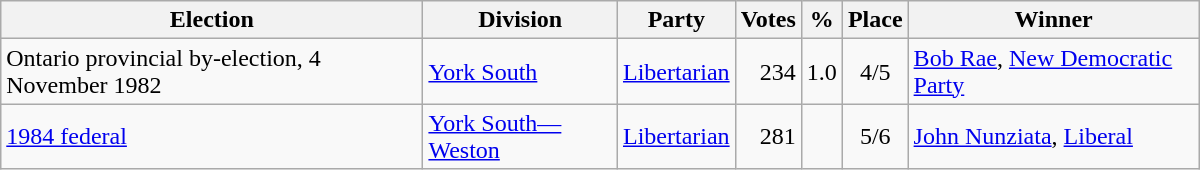<table class="wikitable" width="800">
<tr>
<th align="left">Election</th>
<th align="left">Division</th>
<th align="left">Party</th>
<th align="right">Votes</th>
<th align="right">%</th>
<th align="center">Place</th>
<th align="center">Winner</th>
</tr>
<tr>
<td align="left">Ontario provincial by-election, 4 November 1982</td>
<td align="left"><a href='#'>York South</a></td>
<td align="left"><a href='#'>Libertarian</a></td>
<td align="right">234</td>
<td align="right">1.0</td>
<td align="center">4/5</td>
<td align="left"><a href='#'>Bob Rae</a>, <a href='#'>New Democratic Party</a></td>
</tr>
<tr>
<td align="left"><a href='#'>1984 federal</a></td>
<td align="left"><a href='#'>York South—Weston</a></td>
<td align="left"><a href='#'>Libertarian</a></td>
<td align="right">281</td>
<td align="right"></td>
<td align="center">5/6</td>
<td align="left"><a href='#'>John Nunziata</a>, <a href='#'>Liberal</a></td>
</tr>
</table>
